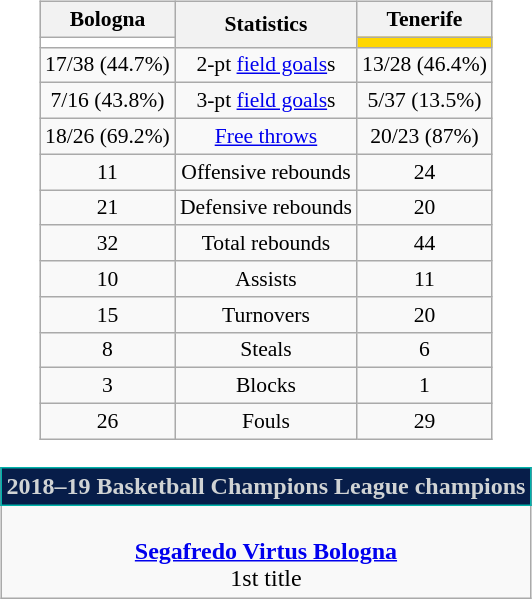<table style="width:100%;">
<tr>
<td valign=top align=right width=33%><br>













</td>
<td style="vertical-align:top; align:center; width:33%;"><br><table style="width:100%;">
<tr>
<td style="width=50%;"></td>
<td></td>
<td style="width=50%;"></td>
</tr>
</table>
<table class="wikitable" style="font-size:90%; text-align:center; margin:auto;" align=center>
<tr>
<th>Bologna</th>
<th rowspan=2>Statistics</th>
<th>Tenerife</th>
</tr>
<tr>
<td style="background:white;"></td>
<td style="background:#FFD700;"></td>
</tr>
<tr>
<td>17/38 (44.7%)</td>
<td>2-pt <a href='#'>field goals</a>s</td>
<td>13/28 (46.4%)</td>
</tr>
<tr>
<td>7/16 (43.8%)</td>
<td>3-pt <a href='#'>field goals</a>s</td>
<td>5/37 (13.5%)</td>
</tr>
<tr>
<td>18/26 (69.2%)</td>
<td><a href='#'>Free throws</a></td>
<td>20/23 (87%)</td>
</tr>
<tr>
<td>11</td>
<td>Offensive rebounds</td>
<td>24</td>
</tr>
<tr>
<td>21</td>
<td>Defensive rebounds</td>
<td>20</td>
</tr>
<tr>
<td>32</td>
<td>Total rebounds</td>
<td>44</td>
</tr>
<tr>
<td>10</td>
<td>Assists</td>
<td>11</td>
</tr>
<tr>
<td>15</td>
<td>Turnovers</td>
<td>20</td>
</tr>
<tr>
<td>8</td>
<td>Steals</td>
<td>6</td>
</tr>
<tr>
<td>3</td>
<td>Blocks</td>
<td>1</td>
</tr>
<tr>
<td>26</td>
<td>Fouls</td>
<td>29</td>
</tr>
</table>
<br><table class=wikitable style="text-align:center; margin:auto">
<tr>
<th style="background: #071D49; color: #D0D3D4; border: 1px solid #00B2A9;">2018–19 Basketball Champions League champions</th>
</tr>
<tr>
<td><br> <strong><a href='#'>Segafredo Virtus Bologna</a></strong><br>1st title</td>
</tr>
</table>
</td>
<td style="vertical-align:top; align:left; width:33%;"><br>













</td>
</tr>
</table>
